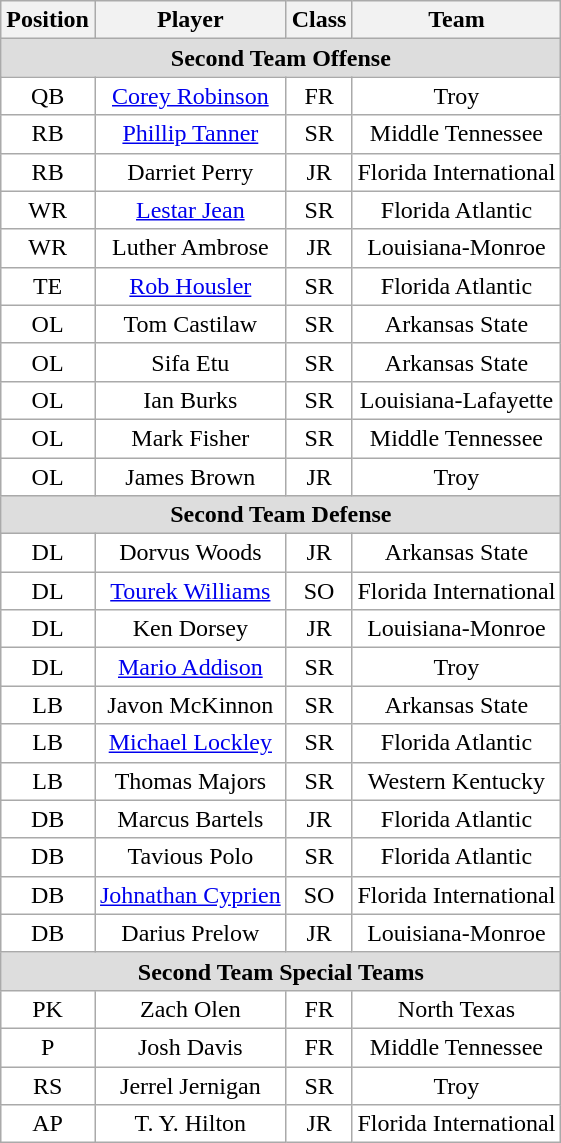<table class="wikitable sortable">
<tr>
<th>Position</th>
<th>Player</th>
<th>Class</th>
<th>Team</th>
</tr>
<tr>
<td colspan="4" style="text-align:center; background:#ddd;"><strong>Second Team Offense</strong></td>
</tr>
<tr style="text-align:center;">
<td style="background:white">QB</td>
<td style="background:white"><a href='#'>Corey Robinson</a></td>
<td style="background:white">FR</td>
<td style="background:white">Troy</td>
</tr>
<tr style="text-align:center;">
<td style="background:white">RB</td>
<td style="background:white"><a href='#'>Phillip Tanner</a></td>
<td style="background:white">SR</td>
<td style="background:white">Middle Tennessee</td>
</tr>
<tr style="text-align:center;">
<td style="background:white">RB</td>
<td style="background:white">Darriet Perry</td>
<td style="background:white">JR</td>
<td style="background:white">Florida International</td>
</tr>
<tr style="text-align:center;">
<td style="background:white">WR</td>
<td style="background:white"><a href='#'>Lestar Jean</a></td>
<td style="background:white">SR</td>
<td style="background:white">Florida Atlantic</td>
</tr>
<tr style="text-align:center;">
<td style="background:white">WR</td>
<td style="background:white">Luther Ambrose</td>
<td style="background:white">JR</td>
<td style="background:white">Louisiana-Monroe</td>
</tr>
<tr style="text-align:center;">
<td style="background:white">TE</td>
<td style="background:white"><a href='#'>Rob Housler</a></td>
<td style="background:white">SR</td>
<td style="background:white">Florida Atlantic</td>
</tr>
<tr style="text-align:center;">
<td style="background:white">OL</td>
<td style="background:white">Tom Castilaw</td>
<td style="background:white">SR</td>
<td style="background:white">Arkansas State</td>
</tr>
<tr style="text-align:center;">
<td style="background:white">OL</td>
<td style="background:white">Sifa Etu</td>
<td style="background:white">SR</td>
<td style="background:white">Arkansas State</td>
</tr>
<tr style="text-align:center;">
<td style="background:white">OL</td>
<td style="background:white">Ian Burks</td>
<td style="background:white">SR</td>
<td style="background:white">Louisiana-Lafayette</td>
</tr>
<tr style="text-align:center;">
<td style="background:white">OL</td>
<td style="background:white">Mark Fisher</td>
<td style="background:white">SR</td>
<td style="background:white">Middle Tennessee</td>
</tr>
<tr style="text-align:center;">
<td style="background:white">OL</td>
<td style="background:white">James Brown</td>
<td style="background:white">JR</td>
<td style="background:white">Troy</td>
</tr>
<tr>
<td colspan="4" style="text-align:center; background:#ddd;"><strong>Second Team Defense</strong></td>
</tr>
<tr style="text-align:center;">
<td style="background:white">DL</td>
<td style="background:white">Dorvus Woods</td>
<td style="background:white">JR</td>
<td style="background:white">Arkansas State</td>
</tr>
<tr style="text-align:center;">
<td style="background:white">DL</td>
<td style="background:white"><a href='#'>Tourek Williams</a></td>
<td style="background:white">SO</td>
<td style="background:white">Florida International</td>
</tr>
<tr style="text-align:center;">
<td style="background:white">DL</td>
<td style="background:white">Ken Dorsey</td>
<td style="background:white">JR</td>
<td style="background:white">Louisiana-Monroe</td>
</tr>
<tr style="text-align:center;">
<td style="background:white">DL</td>
<td style="background:white"><a href='#'>Mario Addison</a></td>
<td style="background:white">SR</td>
<td style="background:white">Troy</td>
</tr>
<tr style="text-align:center;">
<td style="background:white">LB</td>
<td style="background:white">Javon McKinnon</td>
<td style="background:white">SR</td>
<td style="background:white">Arkansas State</td>
</tr>
<tr style="text-align:center;">
<td style="background:white">LB</td>
<td style="background:white"><a href='#'>Michael Lockley</a></td>
<td style="background:white">SR</td>
<td style="background:white">Florida Atlantic</td>
</tr>
<tr style="text-align:center;">
<td style="background:white">LB</td>
<td style="background:white">Thomas Majors</td>
<td style="background:white">SR</td>
<td style="background:white">Western Kentucky</td>
</tr>
<tr style="text-align:center;">
<td style="background:white">DB</td>
<td style="background:white">Marcus Bartels</td>
<td style="background:white">JR</td>
<td style="background:white">Florida Atlantic</td>
</tr>
<tr style="text-align:center;">
<td style="background:white">DB</td>
<td style="background:white">Tavious Polo</td>
<td style="background:white">SR</td>
<td style="background:white">Florida Atlantic</td>
</tr>
<tr style="text-align:center;">
<td style="background:white">DB</td>
<td style="background:white"><a href='#'>Johnathan Cyprien</a></td>
<td style="background:white">SO</td>
<td style="background:white">Florida International</td>
</tr>
<tr style="text-align:center;">
<td style="background:white">DB</td>
<td style="background:white">Darius Prelow</td>
<td style="background:white">JR</td>
<td style="background:white">Louisiana-Monroe</td>
</tr>
<tr>
<td colspan="4" style="text-align:center; background:#ddd;"><strong>Second Team Special Teams</strong></td>
</tr>
<tr style="text-align:center;">
<td style="background:white">PK</td>
<td style="background:white">Zach Olen</td>
<td style="background:white">FR</td>
<td style="background:white">North Texas</td>
</tr>
<tr style="text-align:center;">
<td style="background:white">P</td>
<td style="background:white">Josh Davis</td>
<td style="background:white">FR</td>
<td style="background:white">Middle Tennessee</td>
</tr>
<tr style="text-align:center;">
<td style="background:white">RS</td>
<td style="background:white">Jerrel Jernigan</td>
<td style="background:white">SR</td>
<td style="background:white">Troy</td>
</tr>
<tr style="text-align:center;">
<td style="background:white">AP</td>
<td style="background:white">T. Y. Hilton</td>
<td style="background:white">JR</td>
<td style="background:white">Florida International</td>
</tr>
</table>
